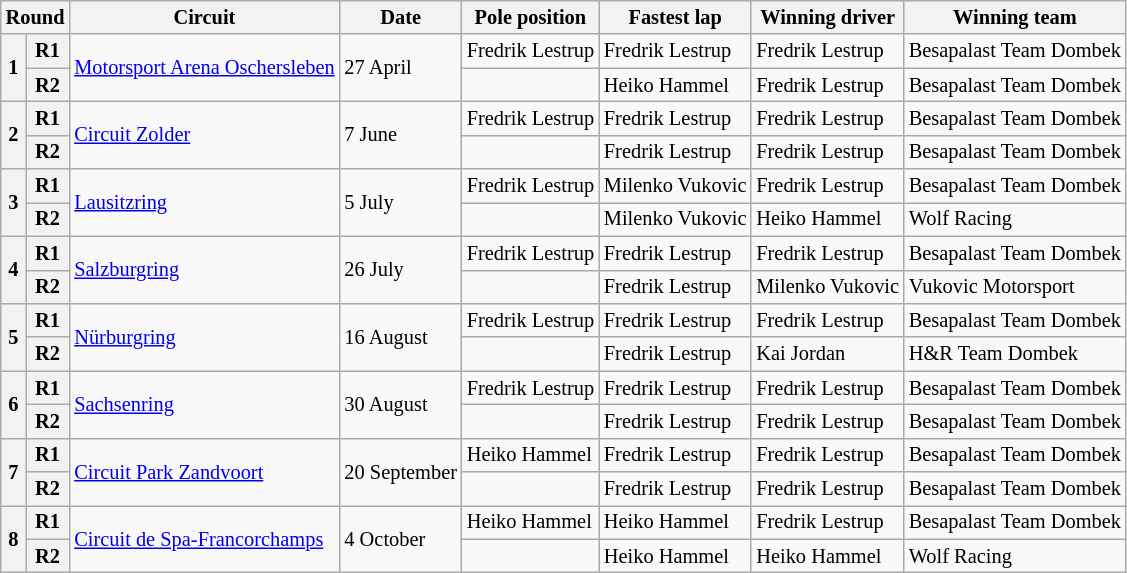<table class="wikitable" style="font-size: 85%">
<tr>
<th colspan=2>Round</th>
<th>Circuit</th>
<th>Date</th>
<th>Pole position</th>
<th>Fastest lap</th>
<th>Winning driver</th>
<th>Winning team</th>
</tr>
<tr>
<th rowspan=2>1</th>
<th>R1</th>
<td rowspan=2> <a href='#'>Motorsport Arena Oschersleben</a></td>
<td rowspan=2>27 April</td>
<td> Fredrik Lestrup</td>
<td> Fredrik Lestrup</td>
<td> Fredrik Lestrup</td>
<td> Besapalast Team Dombek</td>
</tr>
<tr>
<th>R2</th>
<td></td>
<td> Heiko Hammel</td>
<td> Fredrik Lestrup</td>
<td> Besapalast Team Dombek</td>
</tr>
<tr>
<th rowspan=2>2</th>
<th>R1</th>
<td rowspan=2> <a href='#'>Circuit Zolder</a></td>
<td rowspan=2>7 June</td>
<td> Fredrik Lestrup</td>
<td> Fredrik Lestrup</td>
<td> Fredrik Lestrup</td>
<td> Besapalast Team Dombek</td>
</tr>
<tr>
<th>R2</th>
<td></td>
<td> Fredrik Lestrup</td>
<td> Fredrik Lestrup</td>
<td> Besapalast Team Dombek</td>
</tr>
<tr>
<th rowspan=2>3</th>
<th>R1</th>
<td rowspan=2> <a href='#'>Lausitzring</a></td>
<td rowspan=2>5 July</td>
<td> Fredrik Lestrup</td>
<td> Milenko Vukovic</td>
<td> Fredrik Lestrup</td>
<td> Besapalast Team Dombek</td>
</tr>
<tr>
<th>R2</th>
<td></td>
<td> Milenko Vukovic</td>
<td> Heiko Hammel</td>
<td> Wolf Racing</td>
</tr>
<tr>
<th rowspan=2>4</th>
<th>R1</th>
<td rowspan=2> <a href='#'>Salzburgring</a></td>
<td rowspan=2>26 July</td>
<td> Fredrik Lestrup</td>
<td> Fredrik Lestrup</td>
<td> Fredrik Lestrup</td>
<td> Besapalast Team Dombek</td>
</tr>
<tr>
<th>R2</th>
<td></td>
<td> Fredrik Lestrup</td>
<td> Milenko Vukovic</td>
<td> Vukovic Motorsport</td>
</tr>
<tr>
<th rowspan=2>5</th>
<th>R1</th>
<td rowspan=2> <a href='#'>Nürburgring</a></td>
<td rowspan=2>16 August</td>
<td> Fredrik Lestrup</td>
<td> Fredrik Lestrup</td>
<td> Fredrik Lestrup</td>
<td> Besapalast Team Dombek</td>
</tr>
<tr>
<th>R2</th>
<td></td>
<td> Fredrik Lestrup</td>
<td> Kai Jordan</td>
<td> H&R Team Dombek</td>
</tr>
<tr>
<th rowspan=2>6</th>
<th>R1</th>
<td rowspan=2> <a href='#'>Sachsenring</a></td>
<td rowspan=2>30 August</td>
<td> Fredrik Lestrup</td>
<td> Fredrik Lestrup</td>
<td> Fredrik Lestrup</td>
<td> Besapalast Team Dombek</td>
</tr>
<tr>
<th>R2</th>
<td></td>
<td> Fredrik Lestrup</td>
<td> Fredrik Lestrup</td>
<td> Besapalast Team Dombek</td>
</tr>
<tr>
<th rowspan=2>7</th>
<th>R1</th>
<td rowspan=2> <a href='#'>Circuit Park Zandvoort</a></td>
<td rowspan=2>20 September</td>
<td> Heiko Hammel</td>
<td> Fredrik Lestrup</td>
<td> Fredrik Lestrup</td>
<td> Besapalast Team Dombek</td>
</tr>
<tr>
<th>R2</th>
<td></td>
<td> Fredrik Lestrup</td>
<td> Fredrik Lestrup</td>
<td> Besapalast Team Dombek</td>
</tr>
<tr>
<th rowspan=2>8</th>
<th>R1</th>
<td rowspan=2> <a href='#'>Circuit de Spa-Francorchamps</a></td>
<td rowspan=2>4 October</td>
<td> Heiko Hammel</td>
<td> Heiko Hammel</td>
<td> Fredrik Lestrup</td>
<td> Besapalast Team Dombek</td>
</tr>
<tr>
<th>R2</th>
<td></td>
<td> Heiko Hammel</td>
<td> Heiko Hammel</td>
<td> Wolf Racing</td>
</tr>
</table>
